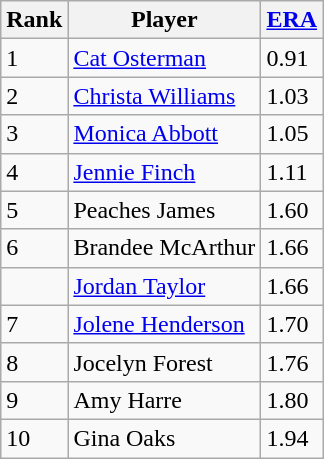<table class="wikitable" style="float:left;">
<tr style="white-space: nowrap;">
<th>Rank</th>
<th>Player</th>
<th><a href='#'>ERA</a></th>
</tr>
<tr>
<td>1</td>
<td><a href='#'>Cat Osterman</a></td>
<td>0.91</td>
</tr>
<tr>
<td>2</td>
<td><a href='#'>Christa Williams</a></td>
<td>1.03</td>
</tr>
<tr>
<td>3</td>
<td><a href='#'>Monica Abbott</a></td>
<td>1.05</td>
</tr>
<tr>
<td>4</td>
<td><a href='#'>Jennie Finch</a></td>
<td>1.11</td>
</tr>
<tr>
<td>5</td>
<td>Peaches James</td>
<td>1.60</td>
</tr>
<tr>
<td>6</td>
<td>Brandee McArthur</td>
<td>1.66</td>
</tr>
<tr>
<td></td>
<td><a href='#'>Jordan Taylor</a></td>
<td>1.66</td>
</tr>
<tr>
<td>7</td>
<td><a href='#'>Jolene Henderson</a></td>
<td>1.70</td>
</tr>
<tr>
<td>8</td>
<td>Jocelyn Forest</td>
<td>1.76</td>
</tr>
<tr>
<td>9</td>
<td>Amy Harre</td>
<td>1.80</td>
</tr>
<tr>
<td>10</td>
<td>Gina Oaks</td>
<td>1.94</td>
</tr>
</table>
